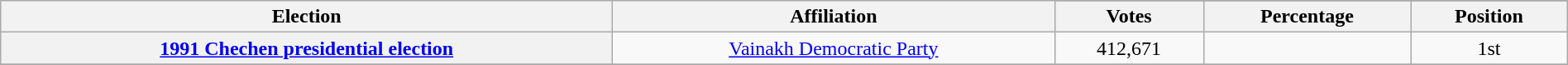<table class=wikitable width=100%>
<tr>
<th rowspan=2>Election</th>
<th rowspan=2>Affiliation</th>
</tr>
<tr>
<th>Votes</th>
<th>Percentage</th>
<th>Position</th>
</tr>
<tr align=center>
<th><a href='#'>1991 Chechen presidential election</a></th>
<td><a href='#'>Vainakh Democratic Party</a></td>
<td>412,671</td>
<td></td>
<td>1st</td>
</tr>
<tr>
</tr>
</table>
